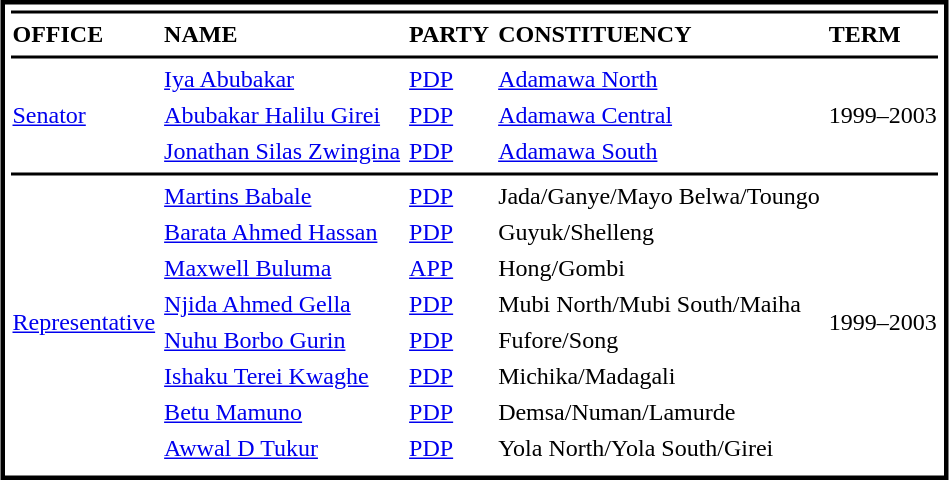<table cellpadding="1" cellspacing="4" style="margin:3px; border:3px solid #000000;">
<tr>
<td colspan="5" bgcolor="#000000"></td>
</tr>
<tr>
<td><strong>OFFICE</strong></td>
<td><strong>NAME</strong></td>
<td><strong>PARTY</strong></td>
<td><strong>CONSTITUENCY</strong></td>
<td><strong>TERM</strong></td>
</tr>
<tr>
<td colspan="5" bgcolor="#000000"></td>
</tr>
<tr>
<td rowspan="3"><a href='#'>Senator</a></td>
<td><a href='#'>Iya Abubakar</a></td>
<td><a href='#'>PDP</a></td>
<td><a href='#'>Adamawa North</a></td>
<td rowspan="3">1999–2003</td>
</tr>
<tr>
<td><a href='#'>Abubakar Halilu Girei</a></td>
<td><a href='#'>PDP</a></td>
<td><a href='#'>Adamawa Central</a></td>
</tr>
<tr>
<td><a href='#'>Jonathan Silas Zwingina</a></td>
<td><a href='#'>PDP</a></td>
<td><a href='#'>Adamawa South</a></td>
</tr>
<tr>
<td colspan="5" bgcolor="#000000"></td>
</tr>
<tr>
<td rowspan="8"><a href='#'>Representative</a></td>
<td><a href='#'>Martins Babale</a></td>
<td><a href='#'>PDP</a></td>
<td>Jada/Ganye/Mayo Belwa/Toungo</td>
<td rowspan="8">1999–2003</td>
</tr>
<tr>
<td><a href='#'>Barata Ahmed Hassan</a></td>
<td><a href='#'>PDP</a></td>
<td>Guyuk/Shelleng</td>
</tr>
<tr>
<td><a href='#'>Maxwell Buluma</a></td>
<td><a href='#'>APP</a></td>
<td>Hong/Gombi</td>
</tr>
<tr>
<td><a href='#'>Njida Ahmed Gella</a></td>
<td><a href='#'>PDP</a></td>
<td>Mubi North/Mubi South/Maiha</td>
</tr>
<tr>
<td><a href='#'>Nuhu Borbo Gurin</a></td>
<td><a href='#'>PDP</a></td>
<td>Fufore/Song</td>
</tr>
<tr>
<td><a href='#'>Ishaku Terei Kwaghe</a></td>
<td><a href='#'>PDP</a></td>
<td>Michika/Madagali</td>
</tr>
<tr>
<td><a href='#'>Betu Mamuno</a></td>
<td><a href='#'>PDP</a></td>
<td>Demsa/Numan/Lamurde</td>
</tr>
<tr>
<td><a href='#'>Awwal D Tukur</a></td>
<td><a href='#'>PDP</a></td>
<td>Yola North/Yola South/Girei</td>
</tr>
<tr>
</tr>
</table>
